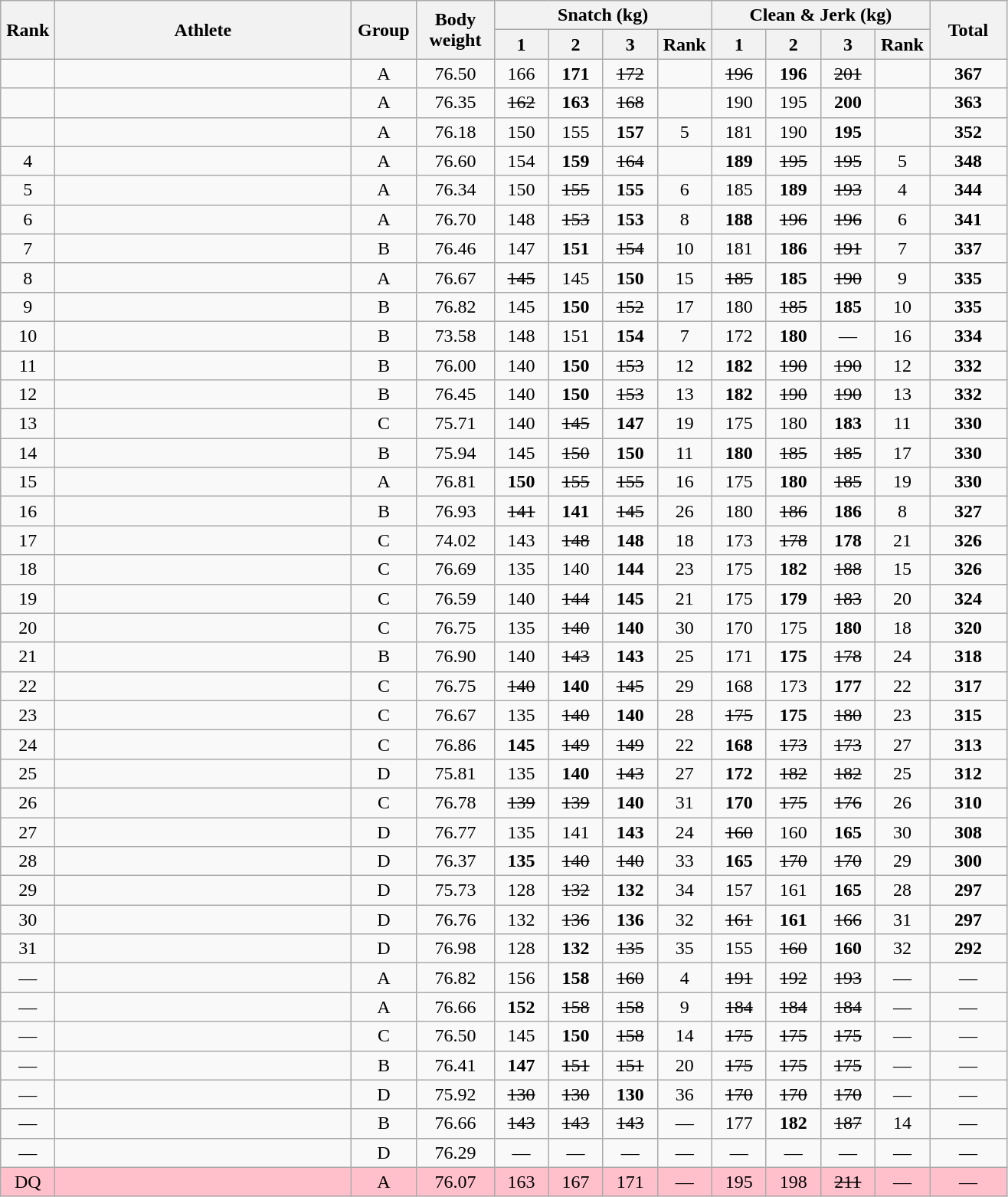<table class = "wikitable" style="text-align:center;">
<tr>
<th rowspan=2 width=40>Rank</th>
<th rowspan=2 width=250>Athlete</th>
<th rowspan=2 width=50>Group</th>
<th rowspan=2 width=60>Body weight</th>
<th colspan=4>Snatch (kg)</th>
<th colspan=4>Clean & Jerk (kg)</th>
<th rowspan=2 width=60>Total</th>
</tr>
<tr>
<th width=40>1</th>
<th width=40>2</th>
<th width=40>3</th>
<th width=40>Rank</th>
<th width=40>1</th>
<th width=40>2</th>
<th width=40>3</th>
<th width=40>Rank</th>
</tr>
<tr>
<td></td>
<td align=left></td>
<td>A</td>
<td>76.50</td>
<td>166</td>
<td><strong>171</strong></td>
<td><s>172</s></td>
<td></td>
<td><s>196</s></td>
<td><strong>196</strong></td>
<td><s>201</s></td>
<td></td>
<td><strong>367</strong></td>
</tr>
<tr>
<td></td>
<td align=left></td>
<td>A</td>
<td>76.35</td>
<td><s>162</s></td>
<td><strong>163</strong></td>
<td><s>168</s></td>
<td></td>
<td>190</td>
<td>195</td>
<td><strong>200</strong></td>
<td></td>
<td><strong>363</strong></td>
</tr>
<tr>
<td></td>
<td align=left></td>
<td>A</td>
<td>76.18</td>
<td>150</td>
<td>155</td>
<td><strong>157</strong></td>
<td>5</td>
<td>181</td>
<td>190</td>
<td><strong>195</strong></td>
<td></td>
<td><strong>352</strong></td>
</tr>
<tr>
<td>4</td>
<td align=left></td>
<td>A</td>
<td>76.60</td>
<td>154</td>
<td><strong>159</strong></td>
<td><s>164</s></td>
<td></td>
<td><strong>189</strong></td>
<td><s>195</s></td>
<td><s>195</s></td>
<td>5</td>
<td><strong>348</strong></td>
</tr>
<tr>
<td>5</td>
<td align=left></td>
<td>A</td>
<td>76.34</td>
<td>150</td>
<td><s>155</s></td>
<td><strong>155</strong></td>
<td>6</td>
<td>185</td>
<td><strong>189</strong></td>
<td><s>193</s></td>
<td>4</td>
<td><strong>344</strong></td>
</tr>
<tr>
<td>6</td>
<td align=left></td>
<td>A</td>
<td>76.70</td>
<td>148</td>
<td><s>153</s></td>
<td><strong>153</strong></td>
<td>8</td>
<td><strong>188</strong></td>
<td><s>196</s></td>
<td><s>196</s></td>
<td>6</td>
<td><strong>341</strong></td>
</tr>
<tr>
<td>7</td>
<td align=left></td>
<td>B</td>
<td>76.46</td>
<td>147</td>
<td><strong>151</strong></td>
<td><s>154</s></td>
<td>10</td>
<td>181</td>
<td><strong>186</strong></td>
<td><s>191</s></td>
<td>7</td>
<td><strong>337</strong></td>
</tr>
<tr>
<td>8</td>
<td align=left></td>
<td>A</td>
<td>76.67</td>
<td><s>145</s></td>
<td>145</td>
<td><strong>150</strong></td>
<td>15</td>
<td><s>185</s></td>
<td><strong>185</strong></td>
<td><s>190</s></td>
<td>9</td>
<td><strong>335</strong></td>
</tr>
<tr>
<td>9</td>
<td align=left></td>
<td>B</td>
<td>76.82</td>
<td>145</td>
<td><strong>150</strong></td>
<td><s>152</s></td>
<td>17</td>
<td>180</td>
<td><s>185</s></td>
<td><strong>185</strong></td>
<td>10</td>
<td><strong>335</strong></td>
</tr>
<tr>
<td>10</td>
<td align=left></td>
<td>B</td>
<td>73.58</td>
<td>148</td>
<td>151</td>
<td><strong>154</strong></td>
<td>7</td>
<td>172</td>
<td><strong>180</strong></td>
<td>—</td>
<td>16</td>
<td><strong>334</strong></td>
</tr>
<tr>
<td>11</td>
<td align=left></td>
<td>B</td>
<td>76.00</td>
<td>140</td>
<td><strong>150</strong></td>
<td><s>153</s></td>
<td>12</td>
<td><strong>182</strong></td>
<td><s>190</s></td>
<td><s>190</s></td>
<td>12</td>
<td><strong>332</strong></td>
</tr>
<tr>
<td>12</td>
<td align=left></td>
<td>B</td>
<td>76.45</td>
<td>140</td>
<td><strong>150</strong></td>
<td><s>153</s></td>
<td>13</td>
<td><strong>182</strong></td>
<td><s>190</s></td>
<td><s>190</s></td>
<td>13</td>
<td><strong>332</strong></td>
</tr>
<tr>
<td>13</td>
<td align=left></td>
<td>C</td>
<td>75.71</td>
<td>140</td>
<td><s>145</s></td>
<td><strong>147</strong></td>
<td>19</td>
<td>175</td>
<td>180</td>
<td><strong>183</strong></td>
<td>11</td>
<td><strong>330</strong></td>
</tr>
<tr>
<td>14</td>
<td align=left></td>
<td>B</td>
<td>75.94</td>
<td>145</td>
<td><s>150</s></td>
<td><strong>150</strong></td>
<td>11</td>
<td><strong>180</strong></td>
<td><s>185</s></td>
<td><s>185</s></td>
<td>17</td>
<td><strong>330</strong></td>
</tr>
<tr>
<td>15</td>
<td align=left></td>
<td>A</td>
<td>76.81</td>
<td><strong>150</strong></td>
<td><s>155</s></td>
<td><s>155</s></td>
<td>16</td>
<td>175</td>
<td><strong>180</strong></td>
<td><s>185</s></td>
<td>19</td>
<td><strong>330</strong></td>
</tr>
<tr>
<td>16</td>
<td align=left></td>
<td>B</td>
<td>76.93</td>
<td><s>141</s></td>
<td><strong>141</strong></td>
<td><s>145</s></td>
<td>26</td>
<td>180</td>
<td><s>186</s></td>
<td><strong>186</strong></td>
<td>8</td>
<td><strong>327</strong></td>
</tr>
<tr>
<td>17</td>
<td align=left></td>
<td>C</td>
<td>74.02</td>
<td>143</td>
<td><s>148</s></td>
<td><strong>148</strong></td>
<td>18</td>
<td>173</td>
<td><s>178</s></td>
<td><strong>178</strong></td>
<td>21</td>
<td><strong>326</strong></td>
</tr>
<tr>
<td>18</td>
<td align=left></td>
<td>C</td>
<td>76.69</td>
<td>135</td>
<td>140</td>
<td><strong>144</strong></td>
<td>23</td>
<td>175</td>
<td><strong>182</strong></td>
<td><s>188</s></td>
<td>15</td>
<td><strong>326</strong></td>
</tr>
<tr>
<td>19</td>
<td align=left></td>
<td>C</td>
<td>76.59</td>
<td>140</td>
<td><s>144</s></td>
<td><strong>145</strong></td>
<td>21</td>
<td>175</td>
<td><strong>179</strong></td>
<td><s>183</s></td>
<td>20</td>
<td><strong>324</strong></td>
</tr>
<tr>
<td>20</td>
<td align=left></td>
<td>C</td>
<td>76.75</td>
<td>135</td>
<td><s>140</s></td>
<td><strong>140</strong></td>
<td>30</td>
<td>170</td>
<td>175</td>
<td><strong>180</strong></td>
<td>18</td>
<td><strong>320</strong></td>
</tr>
<tr>
<td>21</td>
<td align=left></td>
<td>B</td>
<td>76.90</td>
<td>140</td>
<td><s>143</s></td>
<td><strong>143</strong></td>
<td>25</td>
<td>171</td>
<td><strong>175</strong></td>
<td><s>178</s></td>
<td>24</td>
<td><strong>318</strong></td>
</tr>
<tr>
<td>22</td>
<td align=left></td>
<td>C</td>
<td>76.75</td>
<td><s>140</s></td>
<td><strong>140</strong></td>
<td><s>145</s></td>
<td>29</td>
<td>168</td>
<td>173</td>
<td><strong>177</strong></td>
<td>22</td>
<td><strong>317</strong></td>
</tr>
<tr>
<td>23</td>
<td align=left></td>
<td>C</td>
<td>76.67</td>
<td>135</td>
<td><s>140</s></td>
<td><strong>140</strong></td>
<td>28</td>
<td><s>175</s></td>
<td><strong>175</strong></td>
<td><s>180</s></td>
<td>23</td>
<td><strong>315</strong></td>
</tr>
<tr>
<td>24</td>
<td align=left></td>
<td>C</td>
<td>76.86</td>
<td><strong>145</strong></td>
<td><s>149</s></td>
<td><s>149</s></td>
<td>22</td>
<td><strong>168</strong></td>
<td><s>173</s></td>
<td><s>173</s></td>
<td>27</td>
<td><strong>313</strong></td>
</tr>
<tr>
<td>25</td>
<td align=left></td>
<td>D</td>
<td>75.81</td>
<td>135</td>
<td><strong>140</strong></td>
<td><s>143</s></td>
<td>27</td>
<td><strong>172</strong></td>
<td><s>182</s></td>
<td><s>182</s></td>
<td>25</td>
<td><strong>312</strong></td>
</tr>
<tr>
<td>26</td>
<td align=left></td>
<td>C</td>
<td>76.78</td>
<td><s>139</s></td>
<td><s>139</s></td>
<td><strong>140</strong></td>
<td>31</td>
<td><strong>170</strong></td>
<td><s>175</s></td>
<td><s>176</s></td>
<td>26</td>
<td><strong>310</strong></td>
</tr>
<tr>
<td>27</td>
<td align=left></td>
<td>D</td>
<td>76.77</td>
<td>135</td>
<td>141</td>
<td><strong>143</strong></td>
<td>24</td>
<td><s>160</s></td>
<td>160</td>
<td><strong>165</strong></td>
<td>30</td>
<td><strong>308</strong></td>
</tr>
<tr>
<td>28</td>
<td align=left></td>
<td>D</td>
<td>76.37</td>
<td><strong>135</strong></td>
<td><s>140</s></td>
<td><s>140</s></td>
<td>33</td>
<td><strong>165</strong></td>
<td><s>170</s></td>
<td><s>170</s></td>
<td>29</td>
<td><strong>300</strong></td>
</tr>
<tr>
<td>29</td>
<td align=left></td>
<td>D</td>
<td>75.73</td>
<td>128</td>
<td><s>132</s></td>
<td><strong>132</strong></td>
<td>34</td>
<td>157</td>
<td>161</td>
<td><strong>165</strong></td>
<td>28</td>
<td><strong>297</strong></td>
</tr>
<tr>
<td>30</td>
<td align=left></td>
<td>D</td>
<td>76.76</td>
<td>132</td>
<td><s>136</s></td>
<td><strong>136</strong></td>
<td>32</td>
<td><s>161</s></td>
<td><strong>161</strong></td>
<td><s>166</s></td>
<td>31</td>
<td><strong>297</strong></td>
</tr>
<tr>
<td>31</td>
<td align=left></td>
<td>D</td>
<td>76.98</td>
<td>128</td>
<td><strong>132</strong></td>
<td><s>135</s></td>
<td>35</td>
<td>155</td>
<td><s>160</s></td>
<td><strong>160</strong></td>
<td>32</td>
<td><strong>292</strong></td>
</tr>
<tr>
<td>—</td>
<td align=left></td>
<td>A</td>
<td>76.82</td>
<td>156</td>
<td><strong>158</strong></td>
<td><s>160</s></td>
<td>4</td>
<td><s>191</s></td>
<td><s>192</s></td>
<td><s>193</s></td>
<td>—</td>
<td>—</td>
</tr>
<tr>
<td>—</td>
<td align=left></td>
<td>A</td>
<td>76.66</td>
<td><strong>152</strong></td>
<td><s>158</s></td>
<td><s>158</s></td>
<td>9</td>
<td><s>184</s></td>
<td><s>184</s></td>
<td><s>184</s></td>
<td>—</td>
<td>—</td>
</tr>
<tr>
<td>—</td>
<td align=left></td>
<td>C</td>
<td>76.50</td>
<td>145</td>
<td><strong>150</strong></td>
<td><s>158</s></td>
<td>14</td>
<td><s>175</s></td>
<td><s>175</s></td>
<td><s>175</s></td>
<td>—</td>
<td>—</td>
</tr>
<tr>
<td>—</td>
<td align=left></td>
<td>B</td>
<td>76.41</td>
<td><strong>147</strong></td>
<td><s>151</s></td>
<td><s>151</s></td>
<td>20</td>
<td><s>175</s></td>
<td><s>175</s></td>
<td><s>175</s></td>
<td>—</td>
<td>—</td>
</tr>
<tr>
<td>—</td>
<td align=left></td>
<td>D</td>
<td>75.92</td>
<td><s>130</s></td>
<td><s>130</s></td>
<td><strong>130</strong></td>
<td>36</td>
<td><s>170</s></td>
<td><s>170</s></td>
<td><s>170</s></td>
<td>—</td>
<td>—</td>
</tr>
<tr>
<td>—</td>
<td align=left></td>
<td>B</td>
<td>76.66</td>
<td><s>143</s></td>
<td><s>143</s></td>
<td><s>143</s></td>
<td>—</td>
<td>177</td>
<td><strong>182</strong></td>
<td><s>187</s></td>
<td>14</td>
<td>—</td>
</tr>
<tr>
<td>—</td>
<td align=left></td>
<td>D</td>
<td>76.29</td>
<td>—</td>
<td>—</td>
<td>—</td>
<td>—</td>
<td>—</td>
<td>—</td>
<td>—</td>
<td>—</td>
<td>—</td>
</tr>
<tr bgcolor=pink>
<td>DQ</td>
<td align=left></td>
<td>A</td>
<td>76.07</td>
<td>163</td>
<td>167</td>
<td>171</td>
<td>—</td>
<td>195</td>
<td>198</td>
<td><s>211</s></td>
<td>—</td>
<td>—</td>
</tr>
</table>
